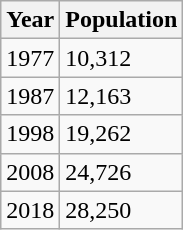<table class="wikitable">
<tr>
<th>Year</th>
<th>Population</th>
</tr>
<tr>
<td>1977</td>
<td>10,312</td>
</tr>
<tr>
<td>1987</td>
<td>12,163</td>
</tr>
<tr>
<td>1998</td>
<td>19,262</td>
</tr>
<tr>
<td>2008</td>
<td>24,726</td>
</tr>
<tr>
<td>2018</td>
<td>28,250</td>
</tr>
</table>
